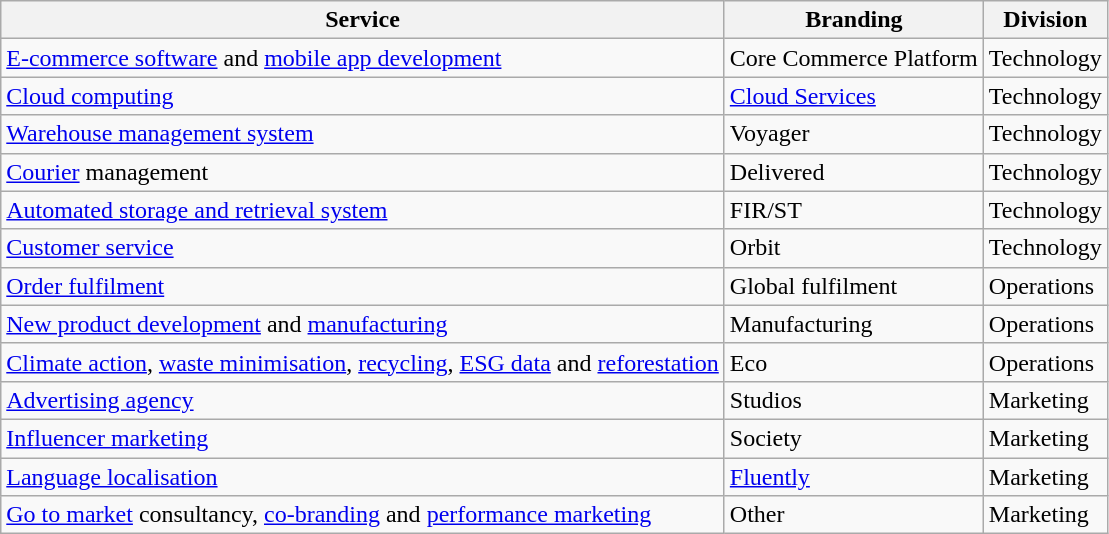<table class="wikitable sortable">
<tr>
<th>Service</th>
<th>Branding</th>
<th>Division</th>
</tr>
<tr valign=top>
<td><a href='#'>E-commerce software</a> and <a href='#'>mobile app development</a></td>
<td>Core Commerce Platform</td>
<td>Technology</td>
</tr>
<tr valign=top>
<td><a href='#'>Cloud computing</a></td>
<td><a href='#'>Cloud Services</a></td>
<td>Technology</td>
</tr>
<tr valign=top>
<td><a href='#'>Warehouse management system</a></td>
<td>Voyager</td>
<td>Technology</td>
</tr>
<tr valign=top>
<td><a href='#'>Courier</a> management</td>
<td>Delivered</td>
<td>Technology</td>
</tr>
<tr valign=top>
<td><a href='#'>Automated storage and retrieval system</a></td>
<td>FIR/ST</td>
<td>Technology</td>
</tr>
<tr valign=top>
<td><a href='#'>Customer service</a></td>
<td>Orbit</td>
<td>Technology</td>
</tr>
<tr valign=top>
<td><a href='#'>Order fulfilment</a></td>
<td>Global fulfilment</td>
<td>Operations</td>
</tr>
<tr valign=top>
<td><a href='#'>New product development</a> and <a href='#'>manufacturing</a></td>
<td>Manufacturing</td>
<td>Operations</td>
</tr>
<tr valign=top>
<td><a href='#'>Climate action</a>, <a href='#'>waste minimisation</a>, <a href='#'>recycling</a>, <a href='#'>ESG data</a> and <a href='#'>reforestation</a></td>
<td>Eco</td>
<td>Operations</td>
</tr>
<tr valign=top>
<td><a href='#'>Advertising agency</a></td>
<td>Studios</td>
<td>Marketing</td>
</tr>
<tr valign=top>
<td><a href='#'>Influencer marketing</a></td>
<td>Society</td>
<td>Marketing</td>
</tr>
<tr valign=top>
<td><a href='#'>Language localisation</a></td>
<td><a href='#'>Fluently</a></td>
<td>Marketing</td>
</tr>
<tr valign=top>
<td><a href='#'>Go to market</a> consultancy, <a href='#'>co-branding</a> and <a href='#'>performance marketing</a></td>
<td>Other</td>
<td>Marketing</td>
</tr>
</table>
